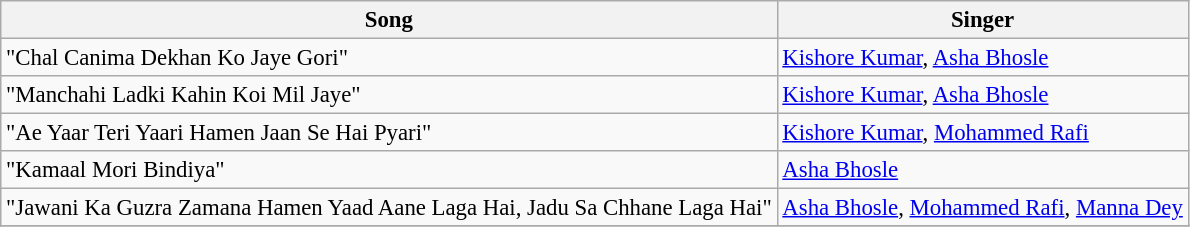<table class="wikitable" style="font-size:95%;">
<tr>
<th>Song</th>
<th>Singer</th>
</tr>
<tr>
<td>"Chal Canima Dekhan Ko Jaye Gori"</td>
<td><a href='#'>Kishore Kumar</a>, <a href='#'>Asha Bhosle</a></td>
</tr>
<tr>
<td>"Manchahi Ladki Kahin Koi Mil Jaye"</td>
<td><a href='#'>Kishore Kumar</a>, <a href='#'>Asha Bhosle</a></td>
</tr>
<tr>
<td>"Ae Yaar Teri Yaari Hamen Jaan Se Hai Pyari"</td>
<td><a href='#'>Kishore Kumar</a>, <a href='#'>Mohammed Rafi</a></td>
</tr>
<tr>
<td>"Kamaal Mori Bindiya"</td>
<td><a href='#'>Asha Bhosle</a></td>
</tr>
<tr>
<td>"Jawani Ka Guzra Zamana Hamen Yaad Aane Laga Hai, Jadu Sa Chhane Laga Hai"</td>
<td><a href='#'>Asha Bhosle</a>, <a href='#'>Mohammed Rafi</a>, <a href='#'>Manna Dey</a></td>
</tr>
<tr>
</tr>
</table>
